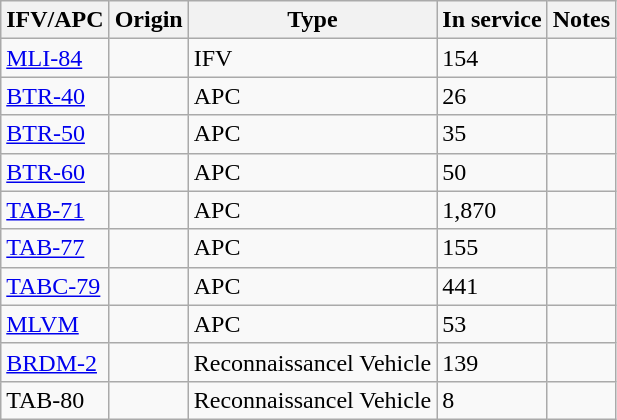<table class="wikitable">
<tr>
<th>IFV/APC</th>
<th>Origin</th>
<th>Type</th>
<th>In service</th>
<th>Notes</th>
</tr>
<tr>
<td><a href='#'>MLI-84</a></td>
<td></td>
<td>IFV</td>
<td>154</td>
<td></td>
</tr>
<tr>
<td><a href='#'>BTR-40</a></td>
<td></td>
<td>APC</td>
<td>26</td>
<td></td>
</tr>
<tr>
<td><a href='#'>BTR-50</a></td>
<td></td>
<td>APC</td>
<td>35</td>
<td></td>
</tr>
<tr>
<td><a href='#'>BTR-60</a></td>
<td></td>
<td>APC</td>
<td>50</td>
<td></td>
</tr>
<tr>
<td><a href='#'>TAB-71</a></td>
<td></td>
<td>APC</td>
<td>1,870</td>
<td></td>
</tr>
<tr>
<td><a href='#'>TAB-77</a></td>
<td></td>
<td>APC</td>
<td>155</td>
<td></td>
</tr>
<tr>
<td><a href='#'>TABC-79</a></td>
<td></td>
<td>APC</td>
<td>441</td>
<td></td>
</tr>
<tr>
<td><a href='#'>MLVM</a></td>
<td></td>
<td>APC</td>
<td>53</td>
<td></td>
</tr>
<tr>
<td><a href='#'>BRDM-2</a></td>
<td></td>
<td>Reconnaissancel Vehicle</td>
<td>139</td>
<td></td>
</tr>
<tr>
<td>TAB-80</td>
<td></td>
<td>Reconnaissancel Vehicle</td>
<td>8</td>
<td></td>
</tr>
</table>
